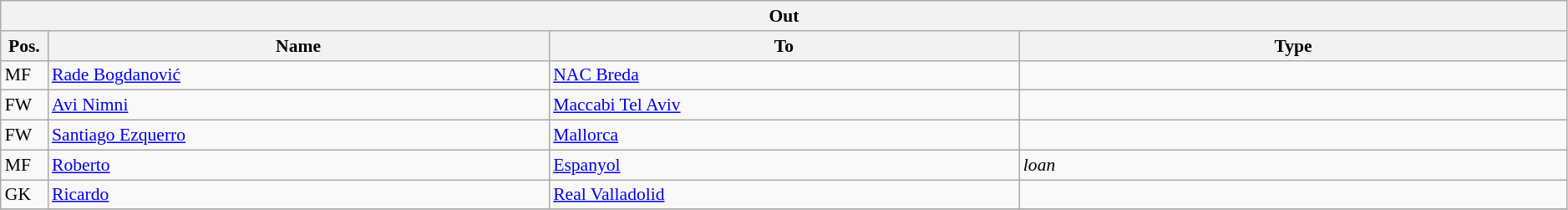<table class="wikitable" style="font-size:90%;width:99%;">
<tr>
<th colspan="4">Out</th>
</tr>
<tr>
<th width=3%>Pos.</th>
<th width=32%>Name</th>
<th width=30%>To</th>
<th width=35%>Type</th>
</tr>
<tr>
<td>MF</td>
<td><a href='#'>Rade Bogdanović</a></td>
<td><a href='#'>NAC Breda</a></td>
<td></td>
</tr>
<tr>
<td>FW</td>
<td><a href='#'>Avi Nimni</a></td>
<td><a href='#'>Maccabi Tel Aviv</a></td>
<td></td>
</tr>
<tr>
<td>FW</td>
<td><a href='#'>Santiago Ezquerro</a></td>
<td><a href='#'>Mallorca</a></td>
<td></td>
</tr>
<tr>
<td>MF</td>
<td><a href='#'>Roberto</a></td>
<td><a href='#'>Espanyol</a></td>
<td><em>loan</em></td>
</tr>
<tr>
<td>GK</td>
<td><a href='#'>Ricardo</a></td>
<td><a href='#'>Real Valladolid</a></td>
<td></td>
</tr>
<tr>
</tr>
</table>
